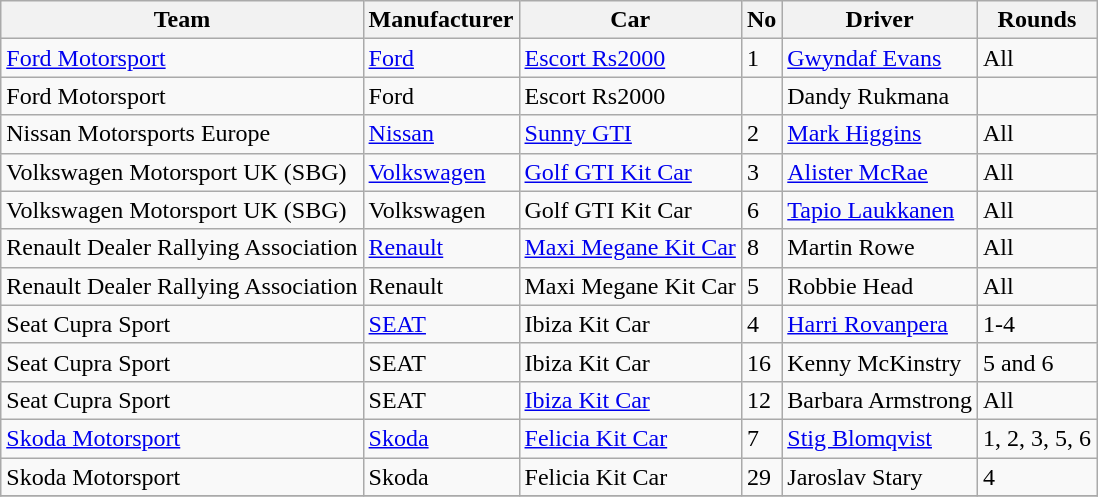<table class="wikitable">
<tr>
<th>Team</th>
<th>Manufacturer</th>
<th>Car</th>
<th>No</th>
<th>Driver</th>
<th>Rounds</th>
</tr>
<tr>
<td><a href='#'>Ford Motorsport</a></td>
<td><a href='#'>Ford</a></td>
<td><a href='#'>Escort Rs2000</a></td>
<td>1</td>
<td><a href='#'>Gwyndaf Evans</a></td>
<td>All</td>
</tr>
<tr>
<td>Ford Motorsport</td>
<td>Ford</td>
<td>Escort Rs2000</td>
<td></td>
<td>Dandy Rukmana</td>
<td></td>
</tr>
<tr>
<td>Nissan Motorsports Europe</td>
<td><a href='#'>Nissan</a></td>
<td><a href='#'>Sunny GTI</a></td>
<td>2</td>
<td><a href='#'>Mark Higgins</a></td>
<td>All</td>
</tr>
<tr>
<td>Volkswagen Motorsport UK (SBG)</td>
<td><a href='#'>Volkswagen</a></td>
<td><a href='#'>Golf GTI Kit Car</a></td>
<td>3</td>
<td><a href='#'>Alister McRae</a></td>
<td>All</td>
</tr>
<tr>
<td>Volkswagen Motorsport UK (SBG)</td>
<td>Volkswagen</td>
<td>Golf GTI Kit Car</td>
<td>6</td>
<td><a href='#'>Tapio Laukkanen</a></td>
<td>All</td>
</tr>
<tr>
<td>Renault Dealer Rallying Association</td>
<td><a href='#'>Renault</a></td>
<td><a href='#'>Maxi Megane Kit Car</a></td>
<td>8</td>
<td>Martin Rowe</td>
<td>All</td>
</tr>
<tr>
<td>Renault Dealer Rallying Association</td>
<td>Renault</td>
<td>Maxi Megane Kit Car</td>
<td>5</td>
<td>Robbie Head</td>
<td>All</td>
</tr>
<tr>
<td>Seat Cupra Sport</td>
<td><a href='#'>SEAT</a></td>
<td>Ibiza Kit Car</td>
<td>4</td>
<td><a href='#'>Harri Rovanpera</a></td>
<td>1-4</td>
</tr>
<tr>
<td>Seat Cupra Sport</td>
<td>SEAT</td>
<td>Ibiza Kit Car</td>
<td>16</td>
<td>Kenny McKinstry</td>
<td>5 and 6</td>
</tr>
<tr>
<td>Seat Cupra Sport</td>
<td>SEAT</td>
<td><a href='#'>Ibiza Kit Car</a></td>
<td>12</td>
<td>Barbara Armstrong</td>
<td>All</td>
</tr>
<tr>
<td><a href='#'>Skoda Motorsport</a></td>
<td><a href='#'>Skoda</a></td>
<td><a href='#'>Felicia Kit Car</a></td>
<td>7</td>
<td><a href='#'>Stig Blomqvist</a></td>
<td>1, 2, 3, 5, 6</td>
</tr>
<tr>
<td>Skoda Motorsport</td>
<td>Skoda</td>
<td>Felicia Kit Car</td>
<td>29</td>
<td>Jaroslav Stary</td>
<td>4</td>
</tr>
<tr>
</tr>
</table>
